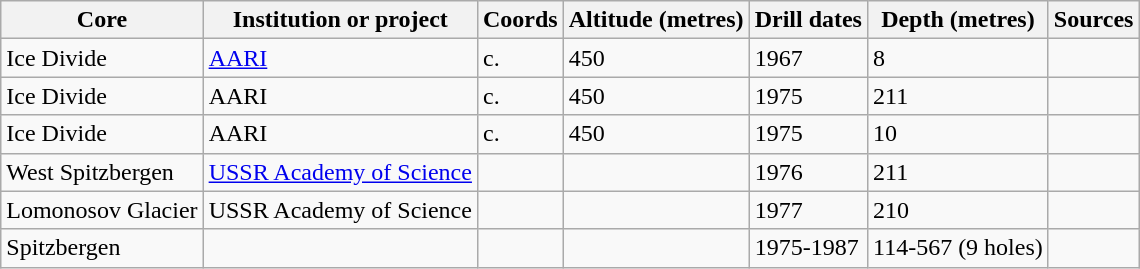<table class="wikitable sortable">
<tr>
<th>Core</th>
<th>Institution or project</th>
<th>Coords</th>
<th>Altitude (metres)</th>
<th>Drill dates</th>
<th>Depth (metres)</th>
<th>Sources</th>
</tr>
<tr>
<td>Ice Divide</td>
<td><a href='#'>AARI</a></td>
<td>c. </td>
<td>450</td>
<td>1967</td>
<td>8</td>
<td></td>
</tr>
<tr>
<td>Ice Divide</td>
<td>AARI</td>
<td>c. </td>
<td>450</td>
<td>1975</td>
<td>211</td>
<td></td>
</tr>
<tr>
<td>Ice Divide</td>
<td>AARI</td>
<td>c. </td>
<td>450</td>
<td>1975</td>
<td>10</td>
<td></td>
</tr>
<tr>
<td>West Spitzbergen</td>
<td><a href='#'>USSR Academy of Science</a></td>
<td></td>
<td></td>
<td>1976</td>
<td>211</td>
<td></td>
</tr>
<tr>
<td>Lomonosov Glacier</td>
<td>USSR Academy of Science</td>
<td></td>
<td></td>
<td>1977</td>
<td>210</td>
<td></td>
</tr>
<tr>
<td>Spitzbergen</td>
<td></td>
<td></td>
<td></td>
<td>1975-1987</td>
<td>114-567 (9 holes)</td>
<td></td>
</tr>
</table>
